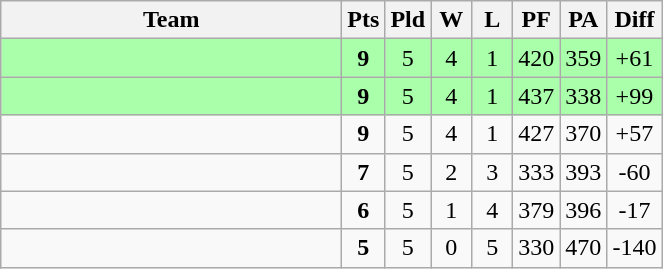<table class=wikitable style="text-align:center">
<tr>
<th width=220>Team</th>
<th width=20>Pts</th>
<th width=20>Pld</th>
<th width=20>W</th>
<th width=20>L</th>
<th width=20>PF</th>
<th width=20>PA</th>
<th width=25>Diff</th>
</tr>
<tr bgcolor=#aaffaa>
<td align=left></td>
<td><strong>9</strong></td>
<td>5</td>
<td>4</td>
<td>1</td>
<td>420</td>
<td>359</td>
<td>+61</td>
</tr>
<tr bgcolor=#aaffaa>
<td align=left></td>
<td><strong>9</strong></td>
<td>5</td>
<td>4</td>
<td>1</td>
<td>437</td>
<td>338</td>
<td>+99</td>
</tr>
<tr bgcolor=>
<td align=left></td>
<td><strong>9</strong></td>
<td>5</td>
<td>4</td>
<td>1</td>
<td>427</td>
<td>370</td>
<td>+57</td>
</tr>
<tr bgcolor=>
<td align=left></td>
<td><strong>7</strong></td>
<td>5</td>
<td>2</td>
<td>3</td>
<td>333</td>
<td>393</td>
<td>-60</td>
</tr>
<tr bgcolor=>
<td align=left><br></td>
<td><strong>6</strong></td>
<td>5</td>
<td>1</td>
<td>4</td>
<td>379</td>
<td>396</td>
<td>-17</td>
</tr>
<tr bgcolor=>
<td align=left><br></td>
<td><strong>5</strong></td>
<td>5</td>
<td>0</td>
<td>5</td>
<td>330</td>
<td>470</td>
<td>-140</td>
</tr>
</table>
